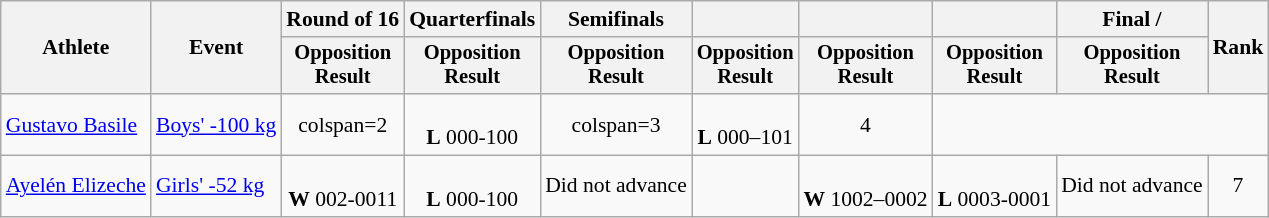<table class="wikitable" style="font-size:90%">
<tr>
<th rowspan="2">Athlete</th>
<th rowspan="2">Event</th>
<th>Round of 16</th>
<th>Quarterfinals</th>
<th>Semifinals</th>
<th></th>
<th></th>
<th></th>
<th>Final / </th>
<th rowspan=2>Rank</th>
</tr>
<tr style="font-size:95%">
<th>Opposition<br>Result</th>
<th>Opposition<br>Result</th>
<th>Opposition<br>Result</th>
<th>Opposition<br>Result</th>
<th>Opposition<br>Result</th>
<th>Opposition<br>Result</th>
<th>Opposition<br>Result</th>
</tr>
<tr align=center>
<td align=left><a href='#'>Gustavo Basile</a></td>
<td align=left><a href='#'>Boys' -100 kg</a></td>
<td>colspan=2 </td>
<td><br><strong>L</strong> 000-100</td>
<td>colspan=3 </td>
<td><br><strong>L</strong> 000–101</td>
<td>4</td>
</tr>
<tr align=center>
<td align=left><a href='#'>Ayelén Elizeche</a></td>
<td align=left><a href='#'>Girls' -52 kg</a></td>
<td><br><strong>W</strong> 002-0011</td>
<td><br><strong>L</strong> 000-100</td>
<td>Did not advance</td>
<td></td>
<td><br><strong>W</strong> 1002–0002</td>
<td><br><strong>L</strong> 0003-0001</td>
<td>Did not advance</td>
<td>7</td>
</tr>
</table>
